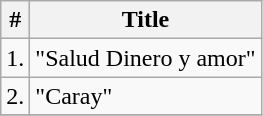<table class="wikitable">
<tr>
<th>#</th>
<th>Title</th>
</tr>
<tr>
<td>1.</td>
<td>"Salud Dinero y amor"</td>
</tr>
<tr>
<td>2.</td>
<td>"Caray"</td>
</tr>
<tr>
</tr>
</table>
